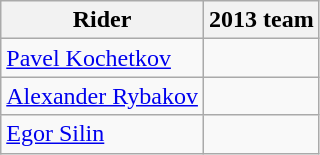<table class="wikitable">
<tr>
<th>Rider</th>
<th>2013 team</th>
</tr>
<tr>
<td><a href='#'>Pavel Kochetkov</a></td>
<td></td>
</tr>
<tr>
<td><a href='#'>Alexander Rybakov</a></td>
<td></td>
</tr>
<tr>
<td><a href='#'>Egor Silin</a></td>
<td></td>
</tr>
</table>
